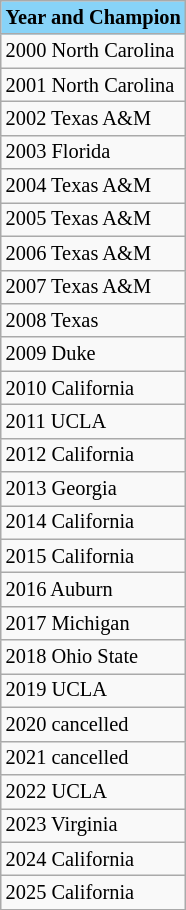<table class="wikitable" style="font-size:85%;">
<tr ! style="background-color: #87D3F8;">
<td><strong>Year and Champion</strong></td>
</tr>
<tr --->
<td>2000 North Carolina</td>
</tr>
<tr --->
<td>2001 North Carolina</td>
</tr>
<tr --->
<td>2002 Texas A&M</td>
</tr>
<tr --->
<td>2003 Florida</td>
</tr>
<tr --->
<td>2004 Texas A&M</td>
</tr>
<tr --->
<td>2005 Texas A&M</td>
</tr>
<tr --->
<td>2006 Texas A&M</td>
</tr>
<tr --->
<td>2007 Texas A&M</td>
</tr>
<tr --->
<td>2008 Texas</td>
</tr>
<tr --->
<td>2009 Duke</td>
</tr>
<tr --->
<td>2010 California</td>
</tr>
<tr --->
<td>2011 UCLA</td>
</tr>
<tr --->
<td>2012 California</td>
</tr>
<tr --->
<td>2013 Georgia</td>
</tr>
<tr --->
<td>2014 California</td>
</tr>
<tr --->
<td>2015 California</td>
</tr>
<tr --->
<td>2016 Auburn</td>
</tr>
<tr --->
<td>2017 Michigan</td>
</tr>
<tr --->
<td>2018 Ohio State</td>
</tr>
<tr --->
<td>2019 UCLA</td>
</tr>
<tr --->
<td>2020 cancelled</td>
</tr>
<tr --->
<td>2021 cancelled</td>
</tr>
<tr --->
<td>2022 UCLA</td>
</tr>
<tr --->
<td>2023 Virginia</td>
</tr>
<tr --->
<td>2024 California</td>
</tr>
<tr --->
<td>2025 California</td>
</tr>
<tr --->
</tr>
</table>
